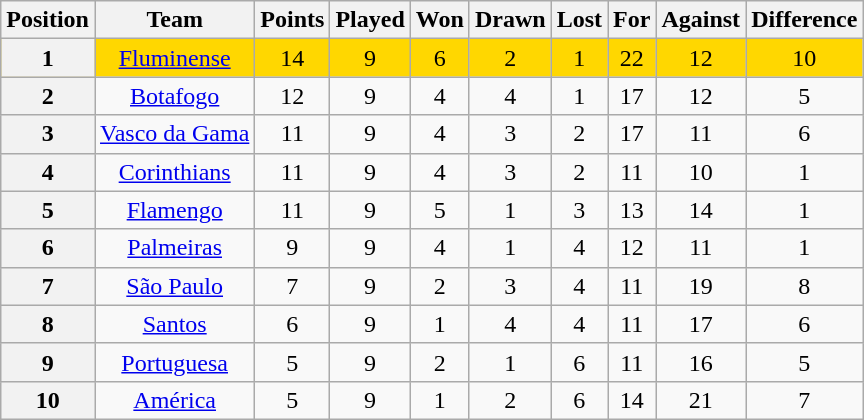<table class="wikitable" style="text-align:center">
<tr>
<th>Position</th>
<th>Team</th>
<th>Points</th>
<th>Played</th>
<th>Won</th>
<th>Drawn</th>
<th>Lost</th>
<th>For</th>
<th>Against</th>
<th>Difference</th>
</tr>
<tr style="background: gold;">
<th>1</th>
<td><a href='#'>Fluminense</a></td>
<td>14</td>
<td>9</td>
<td>6</td>
<td>2</td>
<td>1</td>
<td>22</td>
<td>12</td>
<td>10</td>
</tr>
<tr>
<th>2</th>
<td><a href='#'>Botafogo</a></td>
<td>12</td>
<td>9</td>
<td>4</td>
<td>4</td>
<td>1</td>
<td>17</td>
<td>12</td>
<td>5</td>
</tr>
<tr>
<th>3</th>
<td><a href='#'>Vasco da Gama</a></td>
<td>11</td>
<td>9</td>
<td>4</td>
<td>3</td>
<td>2</td>
<td>17</td>
<td>11</td>
<td>6</td>
</tr>
<tr>
<th>4</th>
<td><a href='#'>Corinthians</a></td>
<td>11</td>
<td>9</td>
<td>4</td>
<td>3</td>
<td>2</td>
<td>11</td>
<td>10</td>
<td>1</td>
</tr>
<tr>
<th>5</th>
<td><a href='#'>Flamengo</a></td>
<td>11</td>
<td>9</td>
<td>5</td>
<td>1</td>
<td>3</td>
<td>13</td>
<td>14</td>
<td>1</td>
</tr>
<tr>
<th>6</th>
<td><a href='#'>Palmeiras</a></td>
<td>9</td>
<td>9</td>
<td>4</td>
<td>1</td>
<td>4</td>
<td>12</td>
<td>11</td>
<td>1</td>
</tr>
<tr>
<th>7</th>
<td><a href='#'>São Paulo</a></td>
<td>7</td>
<td>9</td>
<td>2</td>
<td>3</td>
<td>4</td>
<td>11</td>
<td>19</td>
<td>8</td>
</tr>
<tr>
<th>8</th>
<td><a href='#'>Santos</a></td>
<td>6</td>
<td>9</td>
<td>1</td>
<td>4</td>
<td>4</td>
<td>11</td>
<td>17</td>
<td>6</td>
</tr>
<tr>
<th>9</th>
<td><a href='#'>Portuguesa</a></td>
<td>5</td>
<td>9</td>
<td>2</td>
<td>1</td>
<td>6</td>
<td>11</td>
<td>16</td>
<td>5</td>
</tr>
<tr>
<th>10</th>
<td><a href='#'>América</a></td>
<td>5</td>
<td>9</td>
<td>1</td>
<td>2</td>
<td>6</td>
<td>14</td>
<td>21</td>
<td>7</td>
</tr>
</table>
